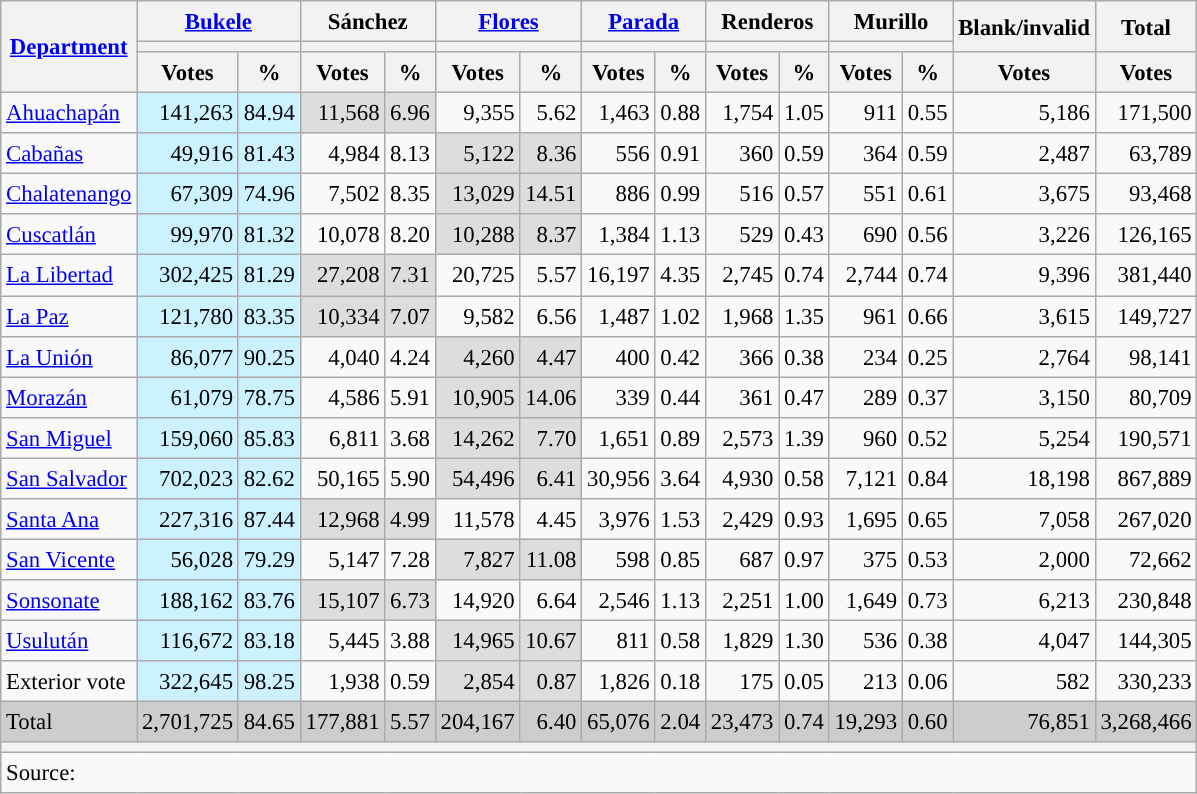<table class="wikitable sortable" style="text-align:right; font-size:95%; line-height:20px;">
<tr>
<th rowspan="3"><a href='#'>Department</a></th>
<th colspan="2" width="30px" class="unsortable"><a href='#'>Bukele</a></th>
<th colspan="2" width="30px" class="unsortable">Sánchez</th>
<th colspan="2" width="30px" class="unsortable"><a href='#'>Flores</a></th>
<th colspan="2" width="30px" class="unsortable"><a href='#'>Parada</a></th>
<th colspan="2" width="30px" class="unsortable">Renderos</th>
<th colspan="2" width="30px" class="unsortable">Murillo</th>
<th rowspan="2" width="30px" class="unsortable">Blank/invalid</th>
<th rowspan="2" width="30px" class="unsortable">Total</th>
</tr>
<tr>
<th colspan="2" style="background:"></th>
<th colspan="2" style="background:"></th>
<th colspan="2" style="background:"></th>
<th colspan="2" style="background:"></th>
<th colspan="2" style="background:"></th>
<th colspan="2" style="background:"></th>
</tr>
<tr>
<th data-sort-type="number">Votes</th>
<th data-sort-type="number">%</th>
<th data-sort-type="number">Votes</th>
<th data-sort-type="number">%</th>
<th data-sort-type="number">Votes</th>
<th data-sort-type="number">%</th>
<th data-sort-type="number">Votes</th>
<th data-sort-type="number">%</th>
<th data-sort-type="number">Votes</th>
<th data-sort-type="number">%</th>
<th data-sort-type="number">Votes</th>
<th data-sort-type="number">%</th>
<th data-sort-type="number">Votes</th>
<th data-sort-type="number">Votes</th>
</tr>
<tr>
<td align="left"><a href='#'>Ahuachapán</a></td>
<td style="background:#CCF1FF;">141,263</td>
<td style="background:#CCF1FF;">84.94</td>
<td style="background:#DDD">11,568</td>
<td style="background:#DDD;">6.96</td>
<td>9,355</td>
<td>5.62</td>
<td>1,463</td>
<td>0.88</td>
<td>1,754</td>
<td>1.05</td>
<td>911</td>
<td>0.55</td>
<td>5,186</td>
<td>171,500</td>
</tr>
<tr>
<td align="left"><a href='#'>Cabañas</a></td>
<td style="background:#CCF1FF;">49,916</td>
<td style="background:#CCF1FF;">81.43</td>
<td>4,984</td>
<td>8.13</td>
<td style="background:#DDD">5,122</td>
<td style="background:#DDD;">8.36</td>
<td>556</td>
<td>0.91</td>
<td>360</td>
<td>0.59</td>
<td>364</td>
<td>0.59</td>
<td>2,487</td>
<td>63,789</td>
</tr>
<tr>
<td align="left"><a href='#'>Chalatenango</a></td>
<td style="background:#CCF1FF;">67,309</td>
<td style="background:#CCF1FF;">74.96</td>
<td>7,502</td>
<td>8.35</td>
<td style="background:#DDD">13,029</td>
<td style="background:#DDD;">14.51</td>
<td>886</td>
<td>0.99</td>
<td>516</td>
<td>0.57</td>
<td>551</td>
<td>0.61</td>
<td>3,675</td>
<td>93,468</td>
</tr>
<tr>
<td align="left"><a href='#'>Cuscatlán</a></td>
<td style="background:#CCF1FF;">99,970</td>
<td style="background:#CCF1FF;">81.32</td>
<td>10,078</td>
<td>8.20</td>
<td style="background:#DDD">10,288</td>
<td style="background:#DDD;">8.37</td>
<td>1,384</td>
<td>1.13</td>
<td>529</td>
<td>0.43</td>
<td>690</td>
<td>0.56</td>
<td>3,226</td>
<td>126,165</td>
</tr>
<tr>
<td align="left"><a href='#'>La Libertad</a></td>
<td style="background:#CCF1FF;">302,425</td>
<td style="background:#CCF1FF;">81.29</td>
<td style="background:#DDD">27,208</td>
<td style="background:#DDD;">7.31</td>
<td>20,725</td>
<td>5.57</td>
<td>16,197</td>
<td>4.35</td>
<td>2,745</td>
<td>0.74</td>
<td>2,744</td>
<td>0.74</td>
<td>9,396</td>
<td>381,440</td>
</tr>
<tr>
<td align="left"><a href='#'>La Paz</a></td>
<td style="background:#CCF1FF;">121,780</td>
<td style="background:#CCF1FF;">83.35</td>
<td style="background:#DDD">10,334</td>
<td style="background:#DDD;">7.07</td>
<td>9,582</td>
<td>6.56</td>
<td>1,487</td>
<td>1.02</td>
<td>1,968</td>
<td>1.35</td>
<td>961</td>
<td>0.66</td>
<td>3,615</td>
<td>149,727</td>
</tr>
<tr>
<td align="left"><a href='#'>La Unión</a></td>
<td style="background:#CCF1FF;">86,077</td>
<td style="background:#CCF1FF;">90.25</td>
<td>4,040</td>
<td>4.24</td>
<td style="background:#DDD">4,260</td>
<td style="background:#DDD;">4.47</td>
<td>400</td>
<td>0.42</td>
<td>366</td>
<td>0.38</td>
<td>234</td>
<td>0.25</td>
<td>2,764</td>
<td>98,141</td>
</tr>
<tr>
<td align="left"><a href='#'>Morazán</a></td>
<td style="background:#CCF1FF;">61,079</td>
<td style="background:#CCF1FF;">78.75</td>
<td>4,586</td>
<td>5.91</td>
<td style="background:#DDD">10,905</td>
<td style="background:#DDD;">14.06</td>
<td>339</td>
<td>0.44</td>
<td>361</td>
<td>0.47</td>
<td>289</td>
<td>0.37</td>
<td>3,150</td>
<td>80,709</td>
</tr>
<tr>
<td align="left"><a href='#'>San Miguel</a></td>
<td style="background:#CCF1FF;">159,060</td>
<td style="background:#CCF1FF;">85.83</td>
<td>6,811</td>
<td>3.68</td>
<td style="background:#DDD">14,262</td>
<td style="background:#DDD;">7.70</td>
<td>1,651</td>
<td>0.89</td>
<td>2,573</td>
<td>1.39</td>
<td>960</td>
<td>0.52</td>
<td>5,254</td>
<td>190,571</td>
</tr>
<tr>
<td align="left"><a href='#'>San Salvador</a></td>
<td style="background:#CCF1FF;">702,023</td>
<td style="background:#CCF1FF;">82.62</td>
<td>50,165</td>
<td>5.90</td>
<td style="background:#DDD">54,496</td>
<td style="background:#DDD;">6.41</td>
<td>30,956</td>
<td>3.64</td>
<td>4,930</td>
<td>0.58</td>
<td>7,121</td>
<td>0.84</td>
<td>18,198</td>
<td>867,889</td>
</tr>
<tr>
<td align="left"><a href='#'>Santa Ana</a></td>
<td style="background:#CCF1FF;">227,316</td>
<td style="background:#CCF1FF;">87.44</td>
<td style="background:#DDD">12,968</td>
<td style="background:#DDD;">4.99</td>
<td>11,578</td>
<td>4.45</td>
<td>3,976</td>
<td>1.53</td>
<td>2,429</td>
<td>0.93</td>
<td>1,695</td>
<td>0.65</td>
<td>7,058</td>
<td>267,020</td>
</tr>
<tr>
<td align="left"><a href='#'>San Vicente</a></td>
<td style="background:#CCF1FF;">56,028</td>
<td style="background:#CCF1FF;">79.29</td>
<td>5,147</td>
<td>7.28</td>
<td style="background:#DDD">7,827</td>
<td style="background:#DDD;">11.08</td>
<td>598</td>
<td>0.85</td>
<td>687</td>
<td>0.97</td>
<td>375</td>
<td>0.53</td>
<td>2,000</td>
<td>72,662</td>
</tr>
<tr>
<td align="left"><a href='#'>Sonsonate</a></td>
<td style="background:#CCF1FF;">188,162</td>
<td style="background:#CCF1FF;">83.76</td>
<td style="background:#DDD">15,107</td>
<td style="background:#DDD;">6.73</td>
<td>14,920</td>
<td>6.64</td>
<td>2,546</td>
<td>1.13</td>
<td>2,251</td>
<td>1.00</td>
<td>1,649</td>
<td>0.73</td>
<td>6,213</td>
<td>230,848</td>
</tr>
<tr>
<td align="left"><a href='#'>Usulután</a></td>
<td style="background:#CCF1FF;">116,672</td>
<td style="background:#CCF1FF;">83.18</td>
<td>5,445</td>
<td>3.88</td>
<td style="background:#DDD">14,965</td>
<td style="background:#DDD;">10.67</td>
<td>811</td>
<td>0.58</td>
<td>1,829</td>
<td>1.30</td>
<td>536</td>
<td>0.38</td>
<td>4,047</td>
<td>144,305</td>
</tr>
<tr>
<td align="left">Exterior vote</td>
<td style="background:#CCF1FF;">322,645</td>
<td style="background:#CCF1FF;">98.25</td>
<td>1,938</td>
<td>0.59</td>
<td style="background:#DDD">2,854</td>
<td style="background:#DDD;">0.87</td>
<td>1,826</td>
<td>0.18</td>
<td>175</td>
<td>0.05</td>
<td>213</td>
<td>0.06</td>
<td>582</td>
<td>330,233</td>
</tr>
<tr style="background:#CDCDCD;">
<td align="left">Total</td>
<td>2,701,725</td>
<td>84.65</td>
<td>177,881</td>
<td>5.57</td>
<td>204,167</td>
<td>6.40</td>
<td>65,076</td>
<td>2.04</td>
<td>23,473</td>
<td>0.74</td>
<td>19,293</td>
<td>0.60</td>
<td>76,851</td>
<td>3,268,466</td>
</tr>
<tr>
<th colspan="15"></th>
</tr>
<tr>
<th style="text-align:left; font-weight:normal; background:#F9F9F9" colspan="15">Source: </th>
</tr>
</table>
